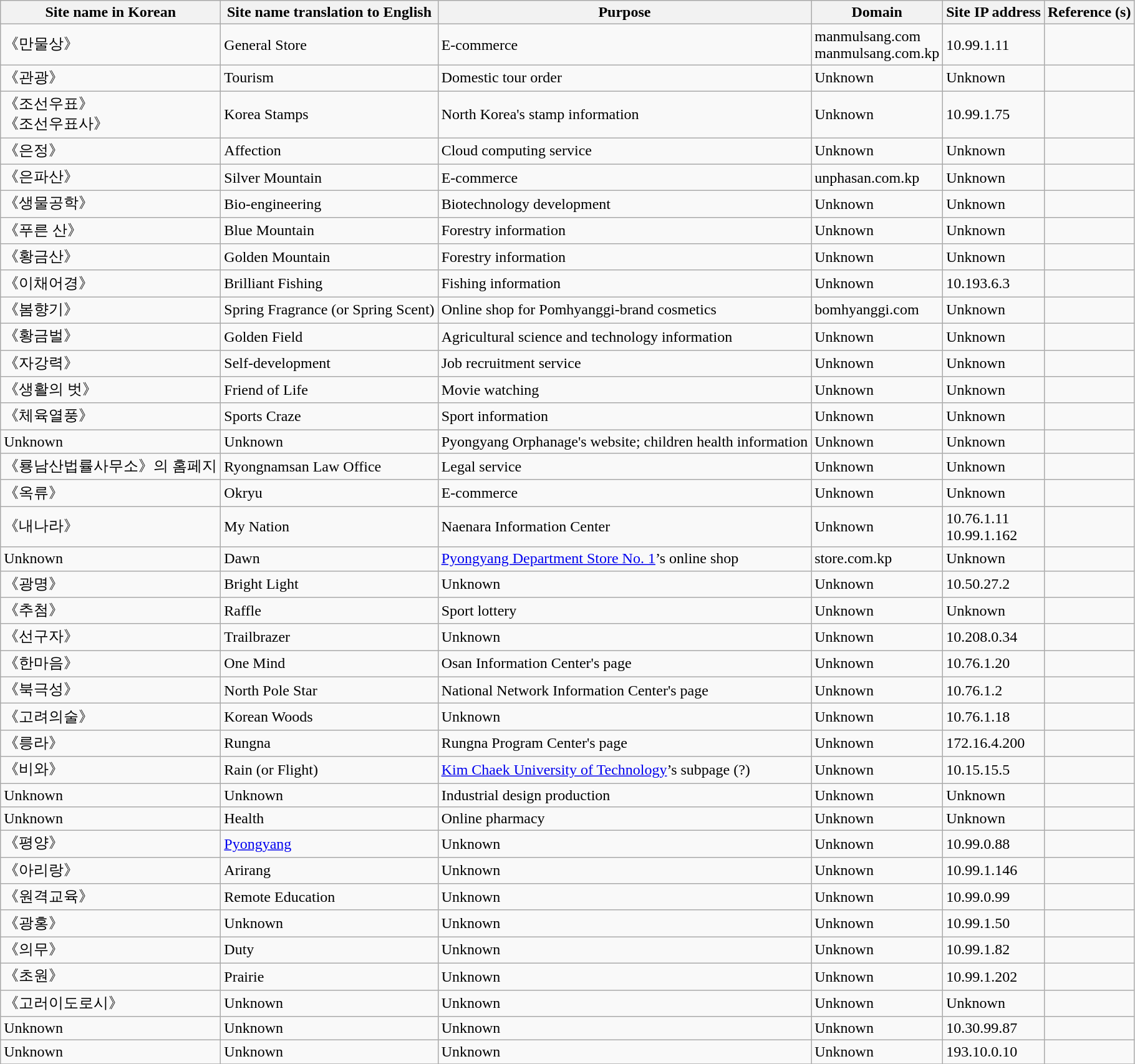<table class="wikitable">
<tr>
<th>Site name in Korean</th>
<th>Site name translation to English</th>
<th>Purpose</th>
<th>Domain</th>
<th>Site IP address</th>
<th>Reference (s)</th>
</tr>
<tr>
<td>《만물상》</td>
<td>General Store</td>
<td>E-commerce</td>
<td>manmulsang.com <br> manmulsang.com.kp</td>
<td>10.99.1.11</td>
<td></td>
</tr>
<tr>
<td>《관광》</td>
<td>Tourism</td>
<td>Domestic tour order</td>
<td>Unknown</td>
<td>Unknown</td>
<td></td>
</tr>
<tr>
<td>《조선우표》 <br> 《조선우표사》</td>
<td>Korea Stamps</td>
<td>North Korea's stamp information</td>
<td>Unknown</td>
<td>10.99.1.75</td>
<td></td>
</tr>
<tr>
<td>《은정》</td>
<td>Affection</td>
<td>Cloud computing service</td>
<td>Unknown</td>
<td>Unknown</td>
<td></td>
</tr>
<tr>
<td>《은파산》</td>
<td>Silver Mountain</td>
<td>E-commerce</td>
<td>unphasan.com.kp</td>
<td>Unknown</td>
<td></td>
</tr>
<tr>
<td>《생물공학》</td>
<td>Bio-engineering</td>
<td>Biotechnology development</td>
<td>Unknown</td>
<td>Unknown</td>
<td></td>
</tr>
<tr>
<td>《푸른 산》</td>
<td>Blue Mountain</td>
<td>Forestry information</td>
<td>Unknown</td>
<td>Unknown</td>
<td></td>
</tr>
<tr>
<td>《황금산》</td>
<td>Golden Mountain</td>
<td>Forestry information</td>
<td>Unknown</td>
<td>Unknown</td>
<td></td>
</tr>
<tr>
<td>《이채어경》</td>
<td>Brilliant Fishing</td>
<td>Fishing information</td>
<td>Unknown</td>
<td>10.193.6.3</td>
<td></td>
</tr>
<tr>
<td>《봄향기》</td>
<td>Spring Fragrance (or Spring Scent)</td>
<td>Online shop for Pomhyanggi-brand cosmetics</td>
<td>bomhyanggi.com</td>
<td>Unknown</td>
<td></td>
</tr>
<tr>
<td>《황금벌》</td>
<td>Golden Field</td>
<td>Agricultural science and technology information</td>
<td>Unknown</td>
<td>Unknown</td>
<td></td>
</tr>
<tr>
<td>《자강력》</td>
<td>Self-development</td>
<td>Job recruitment service</td>
<td>Unknown</td>
<td>Unknown</td>
<td></td>
</tr>
<tr>
<td>《생활의 벗》</td>
<td>Friend of Life</td>
<td>Movie watching</td>
<td>Unknown</td>
<td>Unknown</td>
<td></td>
</tr>
<tr>
<td>《체육열풍》</td>
<td>Sports Craze</td>
<td>Sport information</td>
<td>Unknown</td>
<td>Unknown</td>
<td></td>
</tr>
<tr>
<td>Unknown</td>
<td>Unknown</td>
<td>Pyongyang Orphanage's website; children health information</td>
<td>Unknown</td>
<td>Unknown</td>
<td></td>
</tr>
<tr>
<td>《룡남산법률사무소》의 홈페지</td>
<td>Ryongnamsan Law Office</td>
<td>Legal service</td>
<td>Unknown</td>
<td>Unknown</td>
<td></td>
</tr>
<tr>
<td>《옥류》</td>
<td>Okryu</td>
<td>E-commerce</td>
<td>Unknown</td>
<td>Unknown</td>
<td></td>
</tr>
<tr>
<td>《내나라》</td>
<td>My Nation</td>
<td>Naenara Information Center</td>
<td>Unknown</td>
<td>10.76.1.11 <br> 10.99.1.162</td>
<td></td>
</tr>
<tr>
<td>Unknown</td>
<td>Dawn</td>
<td><a href='#'>Pyongyang Department Store No. 1</a>’s online shop</td>
<td>store.com.kp</td>
<td>Unknown</td>
<td></td>
</tr>
<tr>
<td>《광명》</td>
<td>Bright Light</td>
<td>Unknown</td>
<td>Unknown</td>
<td>10.50.27.2</td>
<td></td>
</tr>
<tr>
<td>《추첨》</td>
<td>Raffle</td>
<td>Sport lottery</td>
<td>Unknown</td>
<td>Unknown</td>
<td></td>
</tr>
<tr>
<td>《선구자》</td>
<td>Trailbrazer</td>
<td>Unknown</td>
<td>Unknown</td>
<td>10.208.0.34</td>
<td></td>
</tr>
<tr>
<td>《한마음》</td>
<td>One Mind</td>
<td>Osan Information Center's page</td>
<td>Unknown</td>
<td>10.76.1.20</td>
<td></td>
</tr>
<tr>
<td>《북극성》</td>
<td>North Pole Star</td>
<td>National Network Information Center's page</td>
<td>Unknown</td>
<td>10.76.1.2</td>
<td></td>
</tr>
<tr>
<td>《고려의술》</td>
<td>Korean Woods</td>
<td>Unknown</td>
<td>Unknown</td>
<td>10.76.1.18</td>
<td></td>
</tr>
<tr>
<td>《릉라》</td>
<td>Rungna</td>
<td>Rungna Program Center's page</td>
<td>Unknown</td>
<td>172.16.4.200</td>
<td></td>
</tr>
<tr>
<td>《비와》</td>
<td>Rain (or Flight)</td>
<td><a href='#'>Kim Chaek University of Technology</a>’s subpage (?)</td>
<td>Unknown</td>
<td>10.15.15.5</td>
<td></td>
</tr>
<tr>
<td>Unknown</td>
<td>Unknown</td>
<td>Industrial design production</td>
<td>Unknown</td>
<td>Unknown</td>
<td></td>
</tr>
<tr>
<td>Unknown</td>
<td>Health</td>
<td>Online pharmacy</td>
<td>Unknown</td>
<td>Unknown</td>
<td></td>
</tr>
<tr>
<td>《평양》</td>
<td><a href='#'>Pyongyang</a></td>
<td>Unknown</td>
<td>Unknown</td>
<td>10.99.0.88</td>
<td></td>
</tr>
<tr>
<td>《아리랑》</td>
<td>Arirang</td>
<td>Unknown</td>
<td>Unknown</td>
<td>10.99.1.146</td>
<td></td>
</tr>
<tr>
<td>《원격교육》</td>
<td>Remote Education</td>
<td>Unknown</td>
<td>Unknown</td>
<td>10.99.0.99</td>
<td></td>
</tr>
<tr>
<td>《광홍》</td>
<td>Unknown</td>
<td>Unknown</td>
<td>Unknown</td>
<td>10.99.1.50</td>
<td></td>
</tr>
<tr>
<td>《의무》</td>
<td>Duty</td>
<td>Unknown</td>
<td>Unknown</td>
<td>10.99.1.82</td>
<td></td>
</tr>
<tr>
<td>《초원》</td>
<td>Prairie</td>
<td>Unknown</td>
<td>Unknown</td>
<td>10.99.1.202</td>
<td></td>
</tr>
<tr>
<td>《고러이도로시》</td>
<td>Unknown</td>
<td>Unknown</td>
<td>Unknown</td>
<td>Unknown</td>
<td></td>
</tr>
<tr>
<td>Unknown</td>
<td>Unknown</td>
<td>Unknown</td>
<td>Unknown</td>
<td>10.30.99.87</td>
<td></td>
</tr>
<tr>
<td>Unknown</td>
<td>Unknown</td>
<td>Unknown</td>
<td>Unknown</td>
<td>193.10.0.10</td>
<td></td>
</tr>
<tr>
</tr>
</table>
